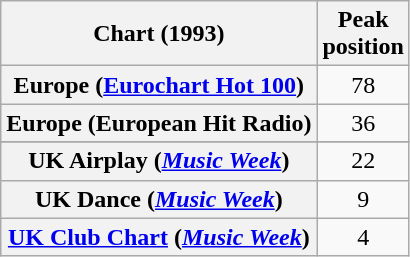<table class="wikitable sortable plainrowheaders" style="text-align:center">
<tr>
<th>Chart (1993)</th>
<th>Peak<br>position</th>
</tr>
<tr>
<th scope="row">Europe (<a href='#'>Eurochart Hot 100</a>)</th>
<td>78</td>
</tr>
<tr>
<th scope="row">Europe (European Hit Radio)</th>
<td>36</td>
</tr>
<tr>
</tr>
<tr>
<th scope="row">UK Airplay (<em><a href='#'>Music Week</a></em>)</th>
<td>22</td>
</tr>
<tr>
<th scope="row">UK Dance (<em><a href='#'>Music Week</a></em>)</th>
<td>9</td>
</tr>
<tr>
<th scope="row"><a href='#'>UK Club Chart</a> (<em><a href='#'>Music Week</a></em>)</th>
<td>4</td>
</tr>
</table>
